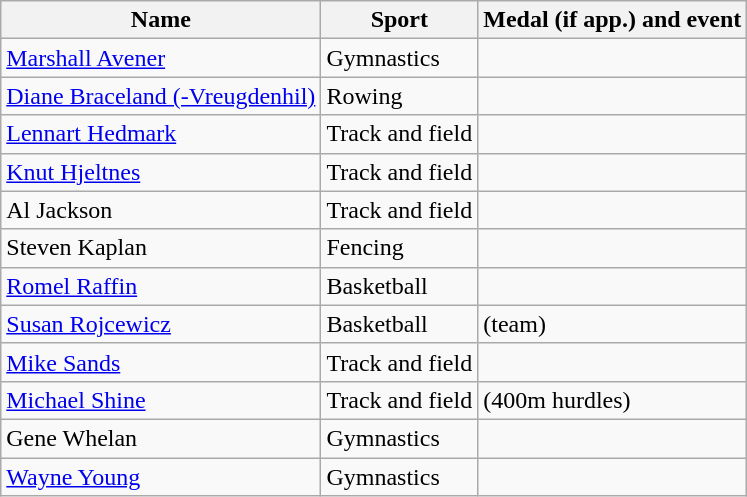<table class="wikitable">
<tr>
<th>Name</th>
<th>Sport</th>
<th>Medal (if app.) and event</th>
</tr>
<tr>
<td> <a href='#'>Marshall Avener</a></td>
<td>Gymnastics</td>
<td></td>
</tr>
<tr>
<td> <a href='#'>Diane Braceland (-Vreugdenhil)</a></td>
<td>Rowing</td>
<td></td>
</tr>
<tr>
<td> <a href='#'>Lennart Hedmark</a></td>
<td>Track and field</td>
<td></td>
</tr>
<tr>
<td> <a href='#'>Knut Hjeltnes</a></td>
<td>Track and field</td>
<td></td>
</tr>
<tr>
<td> Al Jackson</td>
<td>Track and field</td>
<td></td>
</tr>
<tr>
<td> Steven Kaplan</td>
<td>Fencing</td>
<td></td>
</tr>
<tr>
<td> <a href='#'>Romel Raffin</a></td>
<td>Basketball</td>
<td></td>
</tr>
<tr>
<td> <a href='#'>Susan Rojcewicz</a></td>
<td>Basketball</td>
<td> (team)</td>
</tr>
<tr>
<td> <a href='#'>Mike Sands</a></td>
<td>Track and field</td>
<td></td>
</tr>
<tr>
<td> <a href='#'>Michael Shine</a></td>
<td>Track and field</td>
<td> (400m hurdles)</td>
</tr>
<tr>
<td> Gene Whelan</td>
<td>Gymnastics</td>
<td></td>
</tr>
<tr>
<td> <a href='#'>Wayne Young</a></td>
<td>Gymnastics</td>
<td></td>
</tr>
</table>
